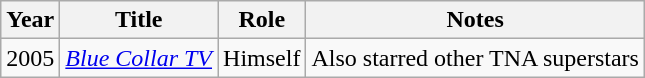<table class="wikitable">
<tr>
<th>Year</th>
<th>Title</th>
<th>Role</th>
<th>Notes</th>
</tr>
<tr>
<td>2005</td>
<td><em><a href='#'>Blue Collar TV</a></em></td>
<td>Himself</td>
<td>Also starred other TNA superstars</td>
</tr>
</table>
